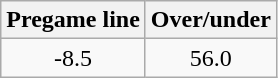<table class="wikitable" style="margin-left: auto; margin-right: auto; border: none; display: inline-table;">
<tr align="center">
<th style=>Pregame line</th>
<th style=>Over/under</th>
</tr>
<tr align="center">
<td>-8.5</td>
<td>56.0</td>
</tr>
</table>
